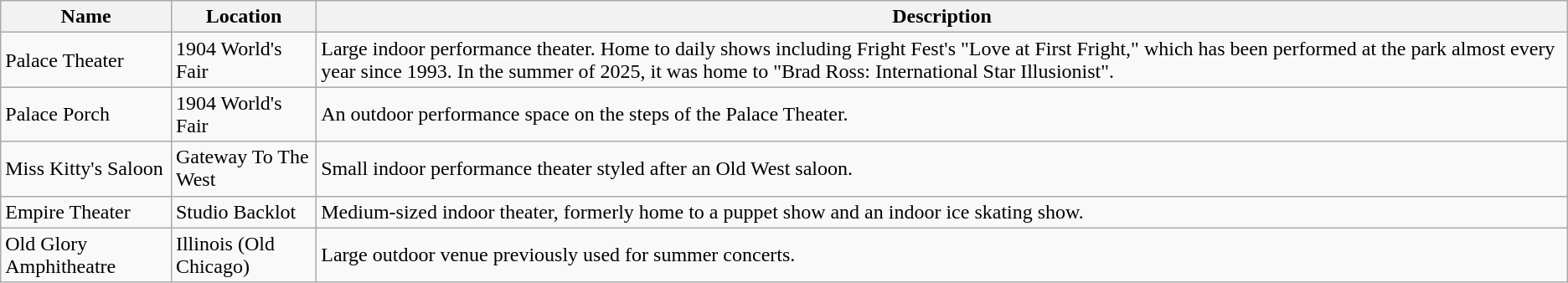<table class="wikitable">
<tr>
<th>Name</th>
<th>Location</th>
<th>Description</th>
</tr>
<tr>
<td>Palace Theater</td>
<td>1904 World's Fair</td>
<td>Large indoor performance theater. Home to daily shows including Fright Fest's "Love at First Fright," which has been performed at the park almost every year since 1993. In the summer of 2025, it was home to "Brad Ross: International Star Illusionist".</td>
</tr>
<tr>
<td>Palace Porch</td>
<td>1904 World's Fair</td>
<td>An outdoor performance space on the steps of the Palace Theater.</td>
</tr>
<tr>
<td>Miss Kitty's Saloon</td>
<td>Gateway To The West</td>
<td>Small indoor performance theater styled after an Old West saloon.</td>
</tr>
<tr>
<td>Empire Theater</td>
<td>Studio Backlot</td>
<td>Medium-sized indoor theater, formerly home to a puppet show and an indoor ice skating show.</td>
</tr>
<tr>
<td>Old Glory Amphitheatre</td>
<td>Illinois (Old Chicago)</td>
<td>Large outdoor venue previously used for summer concerts.</td>
</tr>
</table>
